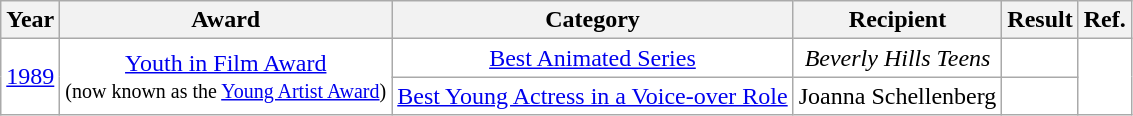<table class="wikitable" rowspan=5; style="text-align: center; background:#ffffff;">
<tr>
<th>Year</th>
<th>Award</th>
<th>Category</th>
<th>Recipient</th>
<th>Result</th>
<th>Ref.</th>
</tr>
<tr>
<td rowspan=2><a href='#'>1989</a></td>
<td rowspan=2><a href='#'>Youth in Film Award</a><br><small>(now known as the <a href='#'>Young Artist Award</a>)</small></td>
<td><a href='#'>Best Animated Series</a></td>
<td><em>Beverly Hills Teens</em></td>
<td></td>
<td rowspan=2></td>
</tr>
<tr>
<td><a href='#'>Best Young Actress in a Voice-over Role</a></td>
<td>Joanna Schellenberg</td>
<td></td>
</tr>
</table>
